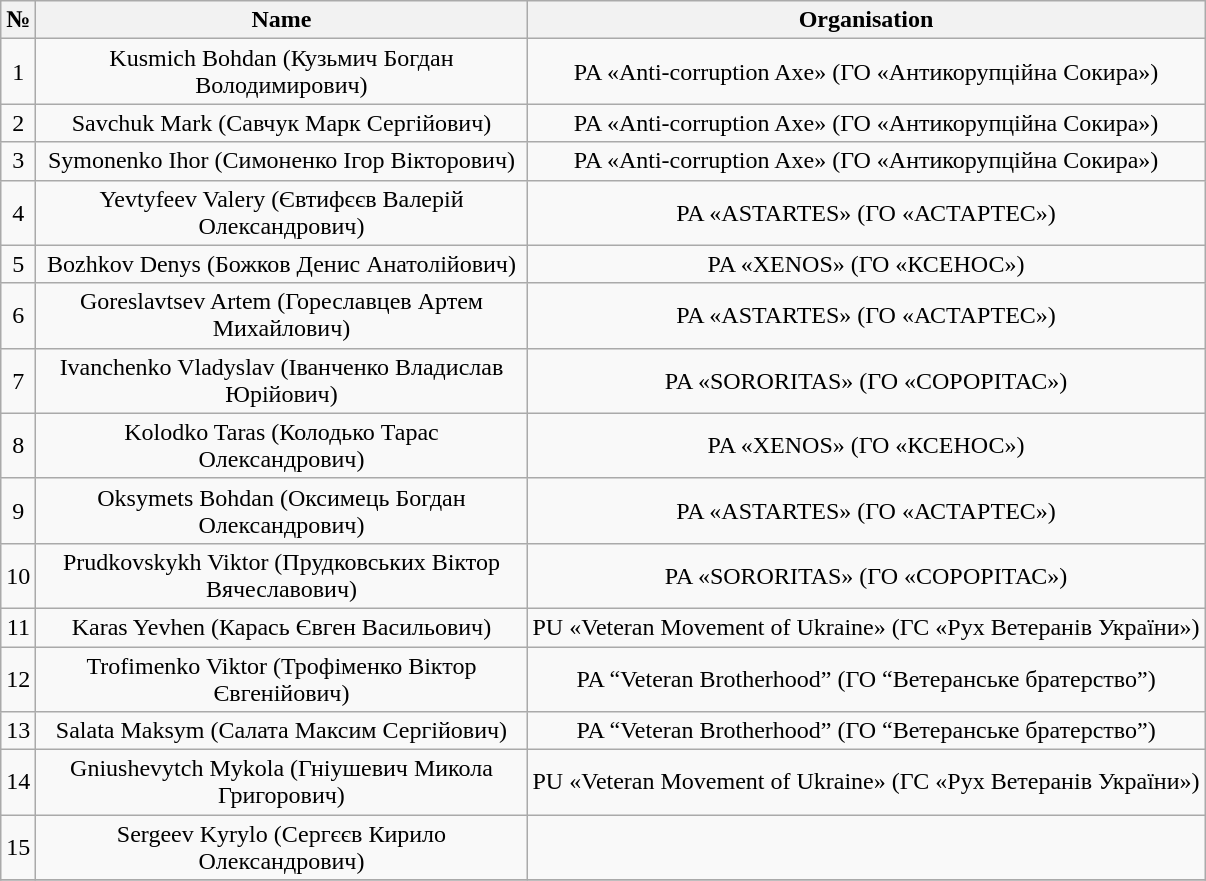<table class="wikitable plainrowheaders" style="text-align:center;">
<tr>
<th scope="col" style=>№</th>
<th scope="col" style="width:20em;">Name</th>
<th scope="col">Organisation</th>
</tr>
<tr>
<td>1</td>
<td>Kusmich Bohdan (Кузьмич Богдан Володимирович)</td>
<td>PA «Anti-corruption Axe» (ГО «Антикорупційна Сокира»)</td>
</tr>
<tr>
<td>2</td>
<td>Savchuk Mark (Савчук Марк Сергійович)</td>
<td>PA «Anti-corruption Axe» (ГО «Антикорупційна Сокира»)</td>
</tr>
<tr>
<td>3</td>
<td>Symonenko Ihor (Симоненко Ігор Вікторович)</td>
<td>PA «Anti-corruption Axe» (ГО «Антикорупційна Сокира»)</td>
</tr>
<tr>
<td>4</td>
<td>Yevtyfeev Valery (Євтифєєв Валерій Олександрович)</td>
<td>PA «ASTARTES» (ГО «АСТАРТЕС»)</td>
</tr>
<tr>
<td>5</td>
<td>Bozhkov Denys (Божков Денис Анатолійович)</td>
<td>PA «XENOS» (ГО «КСЕНОС»)</td>
</tr>
<tr>
<td>6</td>
<td>Goreslavtsev Artem (Гореславцев Артем Михайлович)</td>
<td>PA «ASTARTES» (ГО «АСТАРТЕС»)</td>
</tr>
<tr>
<td>7</td>
<td>Ivanchenko Vladyslav (Іванченко Владислав Юрійович)</td>
<td>PA «SORORITAS» (ГО «СОРОРІТАС»)</td>
</tr>
<tr>
<td>8</td>
<td>Kolodko Taras (Колодько Тарас Олександрович)</td>
<td>PA «XENOS» (ГО «КСЕНОС»)</td>
</tr>
<tr>
<td>9</td>
<td>Oksymets Bohdan (Оксимець Богдан Олександрович)</td>
<td>PA «ASTARTES» (ГО «АСТАРТЕС»)</td>
</tr>
<tr>
<td>10</td>
<td>Prudkovskykh Viktor (Прудковських Віктор Вячеславович)</td>
<td>PA «SORORITAS» (ГО «СОРОРІТАС»)</td>
</tr>
<tr>
<td>11</td>
<td>Karas Yevhen (Карась Євген Васильович)</td>
<td>PU «Veteran Movement of Ukraine» (ГС «Рух Ветеранів України»)</td>
</tr>
<tr>
<td>12</td>
<td>Trofimenko Viktor (Трофіменко Віктор Євгенійович)</td>
<td>PA “Veteran Brotherhood” (ГО “Ветеранське братерство”)</td>
</tr>
<tr>
<td>13</td>
<td>Salata Maksym (Салата Максим Сергійович)</td>
<td>PA “Veteran Brotherhood” (ГО “Ветеранське братерство”)</td>
</tr>
<tr>
<td>14</td>
<td>Gniushevytch Mykola (Гніушевич Микола Григорович)</td>
<td>PU «Veteran Movement of Ukraine» (ГС «Рух Ветеранів України»)</td>
</tr>
<tr>
<td>15</td>
<td>Sergeev Kyrylo (Сергєєв Кирило Олександрович)</td>
<td></td>
</tr>
<tr>
</tr>
</table>
